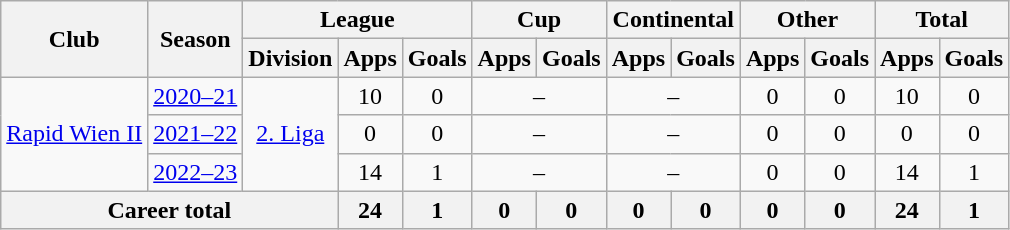<table class="wikitable" style="text-align: center">
<tr>
<th rowspan="2">Club</th>
<th rowspan="2">Season</th>
<th colspan="3">League</th>
<th colspan="2">Cup</th>
<th colspan="2">Continental</th>
<th colspan="2">Other</th>
<th colspan="2">Total</th>
</tr>
<tr>
<th>Division</th>
<th>Apps</th>
<th>Goals</th>
<th>Apps</th>
<th>Goals</th>
<th>Apps</th>
<th>Goals</th>
<th>Apps</th>
<th>Goals</th>
<th>Apps</th>
<th>Goals</th>
</tr>
<tr>
<td rowspan="3"><a href='#'>Rapid Wien II</a></td>
<td><a href='#'>2020–21</a></td>
<td rowspan="3"><a href='#'>2. Liga</a></td>
<td>10</td>
<td>0</td>
<td colspan="2">–</td>
<td colspan="2">–</td>
<td>0</td>
<td>0</td>
<td>10</td>
<td>0</td>
</tr>
<tr>
<td><a href='#'>2021–22</a></td>
<td>0</td>
<td>0</td>
<td colspan="2">–</td>
<td colspan="2">–</td>
<td>0</td>
<td>0</td>
<td>0</td>
<td>0</td>
</tr>
<tr>
<td><a href='#'>2022–23</a></td>
<td>14</td>
<td>1</td>
<td colspan="2">–</td>
<td colspan="2">–</td>
<td>0</td>
<td>0</td>
<td>14</td>
<td>1</td>
</tr>
<tr>
<th colspan=3>Career total</th>
<th>24</th>
<th>1</th>
<th>0</th>
<th>0</th>
<th>0</th>
<th>0</th>
<th>0</th>
<th>0</th>
<th>24</th>
<th>1</th>
</tr>
</table>
